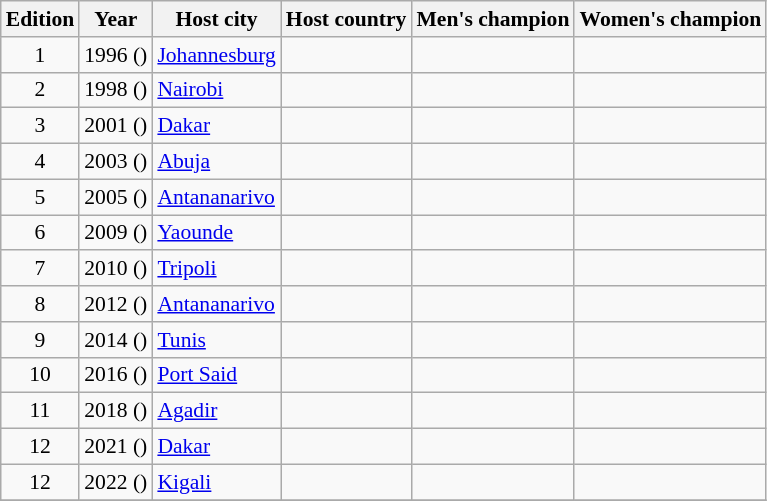<table class="wikitable" style="font-size:90%">
<tr>
<th>Edition</th>
<th>Year</th>
<th>Host city</th>
<th>Host country</th>
<th>Men's champion</th>
<th>Women's champion</th>
</tr>
<tr>
<td align="center">1</td>
<td>1996 ()</td>
<td><a href='#'>Johannesburg</a></td>
<td></td>
<td></td>
<td></td>
</tr>
<tr>
<td align="center">2</td>
<td>1998 ()</td>
<td><a href='#'>Nairobi</a></td>
<td></td>
<td></td>
<td></td>
</tr>
<tr>
<td align="center">3</td>
<td>2001 ()</td>
<td><a href='#'>Dakar</a></td>
<td></td>
<td></td>
<td></td>
</tr>
<tr>
<td align="center">4</td>
<td>2003 ()</td>
<td><a href='#'>Abuja</a></td>
<td></td>
<td></td>
<td></td>
</tr>
<tr>
<td align="center">5</td>
<td>2005 ()</td>
<td><a href='#'>Antananarivo</a></td>
<td></td>
<td></td>
<td></td>
</tr>
<tr>
<td align="center">6</td>
<td>2009 ()</td>
<td><a href='#'>Yaounde</a></td>
<td></td>
<td></td>
<td></td>
</tr>
<tr>
<td align="center">7</td>
<td>2010 ()</td>
<td><a href='#'>Tripoli</a></td>
<td></td>
<td></td>
<td></td>
</tr>
<tr>
<td align="center">8</td>
<td>2012 ()</td>
<td><a href='#'>Antananarivo</a></td>
<td></td>
<td></td>
<td></td>
</tr>
<tr>
<td align="center">9</td>
<td>2014 ()</td>
<td><a href='#'>Tunis</a></td>
<td></td>
<td></td>
<td></td>
</tr>
<tr>
<td align="center">10</td>
<td>2016 ()</td>
<td><a href='#'>Port Said</a></td>
<td></td>
<td></td>
<td></td>
</tr>
<tr>
<td align="center">11</td>
<td>2018 ()</td>
<td><a href='#'>Agadir</a></td>
<td></td>
<td></td>
<td></td>
</tr>
<tr>
<td align="center">12</td>
<td>2021 ()</td>
<td><a href='#'>Dakar</a></td>
<td></td>
<td></td>
<td></td>
</tr>
<tr>
<td align="center">12</td>
<td>2022 ()</td>
<td><a href='#'>Kigali</a></td>
<td></td>
<td></td>
<td></td>
</tr>
<tr>
</tr>
</table>
